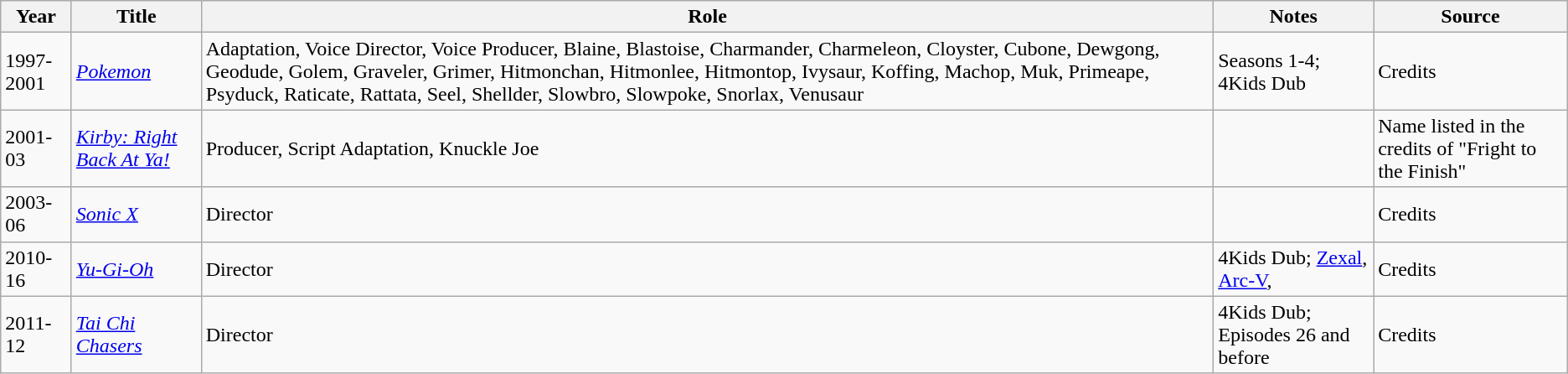<table class="wikitable">
<tr>
<th>Year</th>
<th>Title</th>
<th>Role</th>
<th>Notes</th>
<th>Source</th>
</tr>
<tr>
<td>1997-2001</td>
<td><a href='#'><em>Pokemon</em></a></td>
<td>Adaptation, Voice Director, Voice Producer, Blaine, Blastoise, Charmander, Charmeleon, Cloyster, Cubone,  Dewgong, Geodude, Golem, Graveler, Grimer, Hitmonchan, Hitmonlee, Hitmontop, Ivysaur, Koffing, Machop, Muk, Primeape, Psyduck, Raticate, Rattata, Seel, Shellder, Slowbro, Slowpoke, Snorlax, Venusaur</td>
<td>Seasons 1-4; 4Kids Dub</td>
<td>Credits</td>
</tr>
<tr>
<td>2001-03</td>
<td><a href='#'><em>Kirby: Right Back At Ya!</em></a></td>
<td>Producer, Script Adaptation, Knuckle Joe</td>
<td></td>
<td>Name listed in the credits of "Fright to the Finish"</td>
</tr>
<tr>
<td>2003-06</td>
<td><em><a href='#'>Sonic X</a></em></td>
<td>Director</td>
<td></td>
<td>Credits</td>
</tr>
<tr>
<td>2010-16</td>
<td><a href='#'><em>Yu-Gi-Oh</em></a></td>
<td>Director</td>
<td>4Kids Dub; <a href='#'>Zexal</a>, <a href='#'>Arc-V</a>,</td>
<td>Credits</td>
</tr>
<tr>
<td>2011-12</td>
<td><em><a href='#'>Tai Chi Chasers</a></em></td>
<td>Director</td>
<td>4Kids Dub; Episodes 26 and before</td>
<td>Credits</td>
</tr>
</table>
